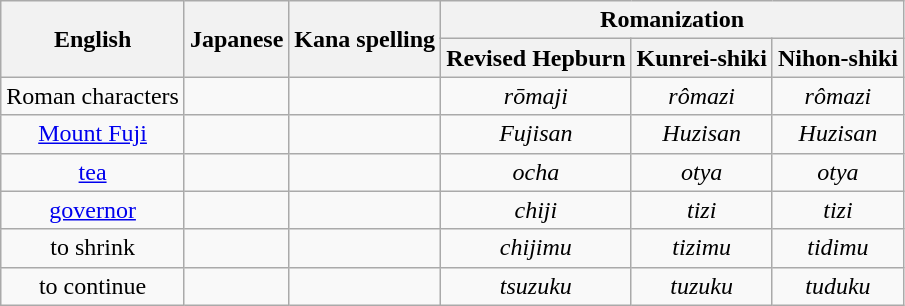<table class=wikitable>
<tr>
<th rowspan="2">English</th>
<th rowspan="2">Japanese</th>
<th rowspan="2">Kana spelling</th>
<th colspan="3">Romanization</th>
</tr>
<tr>
<th>Revised Hepburn</th>
<th>Kunrei-shiki</th>
<th>Nihon-shiki</th>
</tr>
<tr style="vertical-align:top; text-align:center;">
<td>Roman characters</td>
<td></td>
<td></td>
<td><em>rōmaji</em></td>
<td><em>rômazi</em></td>
<td><em>rômazi</em></td>
</tr>
<tr style="vertical-align:top; text-align:center;">
<td><a href='#'>Mount Fuji</a></td>
<td></td>
<td></td>
<td><em>Fujisan</em></td>
<td><em>Huzisan</em></td>
<td><em>Huzisan</em></td>
</tr>
<tr style="vertical-align:top; text-align:center;">
<td><a href='#'>tea</a></td>
<td></td>
<td></td>
<td><em>ocha</em></td>
<td><em>otya</em></td>
<td><em>otya</em></td>
</tr>
<tr style="vertical-align:top; text-align:center;">
<td><a href='#'>governor</a></td>
<td></td>
<td></td>
<td><em>chiji</em></td>
<td><em>tizi</em></td>
<td><em>tizi</em></td>
</tr>
<tr style="vertical-align:top; text-align:center;">
<td>to shrink</td>
<td></td>
<td></td>
<td><em>chijimu</em></td>
<td><em>tizimu</em></td>
<td><em>tidimu</em></td>
</tr>
<tr style="vertical-align:top; text-align:center;">
<td>to continue</td>
<td></td>
<td></td>
<td><em>tsuzuku</em></td>
<td><em>tuzuku</em></td>
<td><em>tuduku</em></td>
</tr>
</table>
